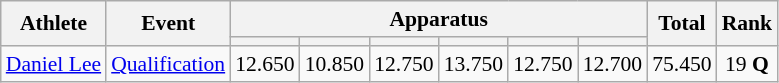<table class="wikitable" style="font-size:90%">
<tr>
<th rowspan=2>Athlete</th>
<th rowspan=2>Event</th>
<th colspan=6>Apparatus</th>
<th rowspan=2>Total</th>
<th rowspan=2>Rank</th>
</tr>
<tr style="font-size:95%">
<th></th>
<th></th>
<th></th>
<th></th>
<th></th>
<th></th>
</tr>
<tr align=center>
<td align=left><a href='#'>Daniel Lee</a></td>
<td align=left><a href='#'>Qualification</a></td>
<td>12.650</td>
<td>10.850</td>
<td>12.750</td>
<td>13.750</td>
<td>12.750</td>
<td>12.700</td>
<td>75.450</td>
<td>19 <strong>Q</strong></td>
</tr>
</table>
